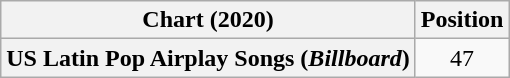<table class="wikitable sortable plainrowheaders" style="text-align:center">
<tr>
<th scope="col">Chart (2020)</th>
<th scope="col">Position</th>
</tr>
<tr>
<th scope="row">US Latin Pop Airplay Songs (<em>Billboard</em>)</th>
<td>47</td>
</tr>
</table>
